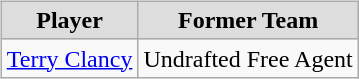<table cellspacing="10">
<tr>
<td valign="top"><br><table class="wikitable">
<tr align="center"  bgcolor="#dddddd">
<td><strong>Player</strong></td>
<td><strong>Former Team</strong></td>
</tr>
<tr>
<td><a href='#'>Terry Clancy</a></td>
<td>Undrafted Free Agent</td>
</tr>
</table>
</td>
</tr>
</table>
